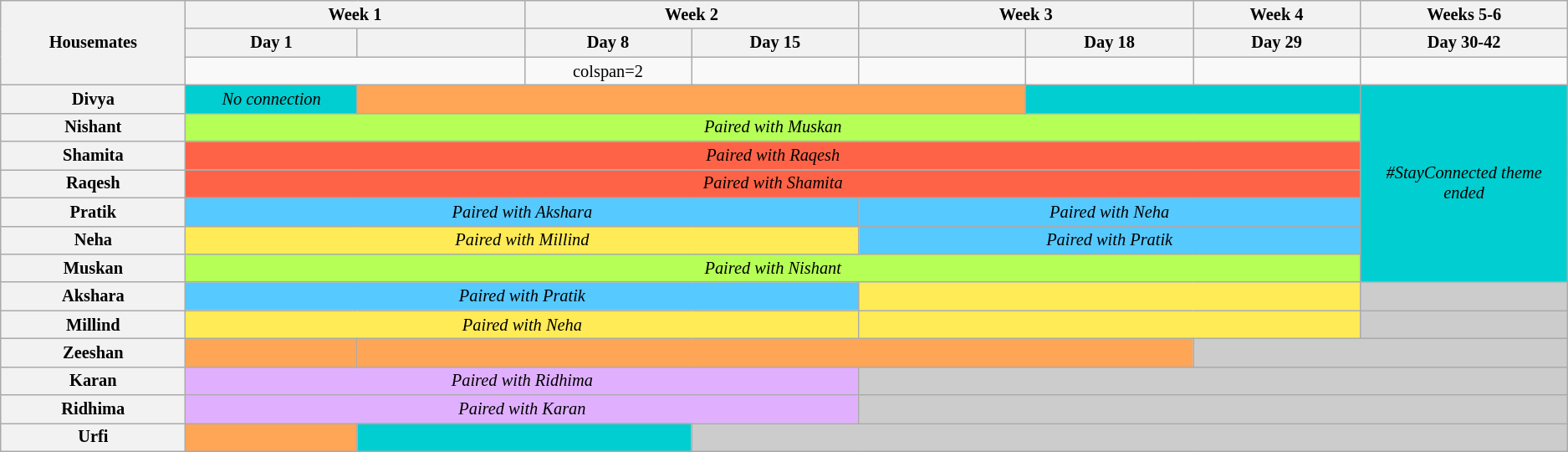<table class="wikitable" style="text-align:center; font-size:85%; ">
<tr>
<th rowspan="3" style="width: 5%;">Housemates</th>
<th colspan="2" style="width: 5%;">Week 1</th>
<th colspan="2" style="width: 5%;">Week 2</th>
<th colspan="2" style="width: 5%;">Week 3</th>
<th style="width: 5%;">Week 4</th>
<th style="width: 5%;">Weeks 5-6</th>
</tr>
<tr>
<th style="width: 5%;">Day 1</th>
<th style="width: 5%;"></th>
<th style="width: 5%;">Day 8</th>
<th style="width: 5%;">Day 15</th>
<th style="width: 5%;"></th>
<th style="width: 5%;">Day 18</th>
<th style="width: 5%;">Day 29</th>
<th style="width: 5%;">Day 30-42</th>
</tr>
<tr>
<td colspan="2"></td>
<td>colspan=2 </td>
<td></td>
<td></td>
<td></td>
<td></td>
</tr>
<tr>
<th>Divya</th>
<td colspan="1" style="background:#00CED1;"><em>No connection</em></td>
<td colspan="4" style="background:#FFA556;"><em></em></td>
<td colspan="2" style="background:#00CED1;"><em></em></td>
<td rowspan="7" style="background:#00CED1;"><em>#StayConnected theme ended</em></td>
</tr>
<tr>
<th>Nishant</th>
<td colspan="7" style="background:#B5FF56;"><em>Paired with Muskan</em></td>
</tr>
<tr>
<th>Shamita</th>
<td colspan="7" style="background:tomato;"><em>Paired with Raqesh</em></td>
</tr>
<tr>
<th>Raqesh</th>
<td colspan="7" style="background:tomato;"><em>Paired with Shamita</em></td>
</tr>
<tr>
<th>Pratik</th>
<td colspan="4" style="background:#56C9FF;"><em>Paired with Akshara</em></td>
<td colspan="3" style="background:#56C9FF;"><em>Paired with Neha</em></td>
</tr>
<tr>
<th>Neha</th>
<td colspan="4" style="background:#FFEB56;"><em>Paired with Millind</em></td>
<td colspan="3" style="background:#56C9FF;"><em>Paired with Pratik</em></td>
</tr>
<tr>
<th>Muskan</th>
<td colspan="7" style="background:#B5FF56;"><em>Paired with Nishant</em></td>
</tr>
<tr>
<th>Akshara</th>
<td colspan="4" style="background:#56C9FF;"><em>Paired with Pratik</em></td>
<td colspan="3" style="background:#FFEB56;"><em></em></td>
<td colspan="1" style="background:#ccc"></td>
</tr>
<tr>
<th>Millind</th>
<td colspan="4" style="background:#FFEB56;"><em>Paired with Neha</em></td>
<td colspan="3" style="background:#FFEB56;"><em></em></td>
<td colspan="1" style="background:#ccc"></td>
</tr>
<tr>
<th>Zeeshan</th>
<td colspan="1" style="background:#FFA556;"><em></em></td>
<td colspan="5" style="background:#FFA556;"><em></em></td>
<td colspan="2" style="background:#ccc"></td>
</tr>
<tr>
<th>Karan</th>
<td colspan="4" style="background:#E0B0FF;"><em>Paired with Ridhima</em></td>
<td colspan="4" style="background:#ccc"></td>
</tr>
<tr>
<th>Ridhima</th>
<td colspan="4" style="background:#E0B0FF;"><em>Paired with Karan</em></td>
<td colspan="4" style="background:#ccc"></td>
</tr>
<tr>
<th>Urfi</th>
<td colspan="1" style="background:#FFA556;"><em></em></td>
<td colspan="2" style="background:#00CED1"><em></em></td>
<td colspan="5" style="background:#ccc"></td>
</tr>
</table>
